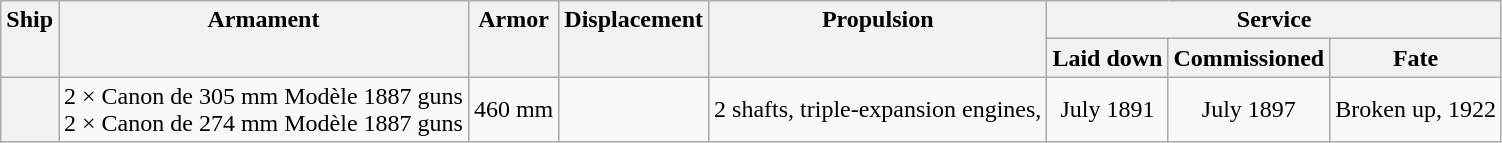<table class="wikitable plainrowheaders" style="text-align: center;">
<tr valign="top">
<th scope="col" rowspan="2">Ship</th>
<th scope="col" rowspan="2">Armament</th>
<th scope="col" rowspan="2">Armor</th>
<th scope="col" rowspan="2">Displacement</th>
<th scope="col" rowspan="2">Propulsion</th>
<th scope="col" colspan="3">Service</th>
</tr>
<tr valign="top">
<th scope="col">Laid down</th>
<th scope="col">Commissioned</th>
<th scope="col">Fate</th>
</tr>
<tr valign="center">
<th scope="row"></th>
<td>2 × Canon de 305 mm Modèle 1887 guns<br>2 × Canon de 274 mm Modèle 1887 guns</td>
<td>460 mm</td>
<td></td>
<td>2 shafts, triple-expansion engines, </td>
<td>July 1891</td>
<td>July 1897</td>
<td>Broken up, 1922</td>
</tr>
</table>
